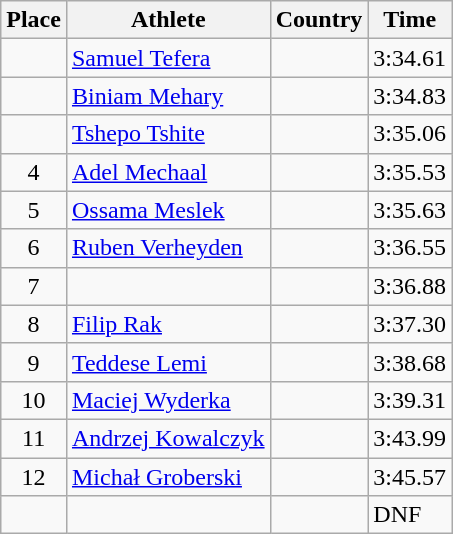<table class="wikitable">
<tr>
<th>Place</th>
<th>Athlete</th>
<th>Country</th>
<th>Time</th>
</tr>
<tr>
<td align=center></td>
<td><a href='#'>Samuel Tefera</a></td>
<td></td>
<td>3:34.61</td>
</tr>
<tr>
<td align=center></td>
<td><a href='#'>Biniam Mehary</a></td>
<td></td>
<td>3:34.83</td>
</tr>
<tr>
<td align=center></td>
<td><a href='#'>Tshepo Tshite</a></td>
<td></td>
<td>3:35.06</td>
</tr>
<tr>
<td align=center>4</td>
<td><a href='#'>Adel Mechaal</a></td>
<td></td>
<td>3:35.53</td>
</tr>
<tr>
<td align=center>5</td>
<td><a href='#'>Ossama Meslek</a></td>
<td></td>
<td>3:35.63</td>
</tr>
<tr>
<td align=center>6</td>
<td><a href='#'>Ruben Verheyden</a></td>
<td></td>
<td>3:36.55</td>
</tr>
<tr>
<td align=center>7</td>
<td></td>
<td></td>
<td>3:36.88</td>
</tr>
<tr>
<td align=center>8</td>
<td><a href='#'>Filip Rak</a></td>
<td></td>
<td>3:37.30</td>
</tr>
<tr>
<td align=center>9</td>
<td><a href='#'>Teddese Lemi</a></td>
<td></td>
<td>3:38.68</td>
</tr>
<tr>
<td align=center>10</td>
<td><a href='#'>Maciej Wyderka</a></td>
<td></td>
<td>3:39.31</td>
</tr>
<tr>
<td align=center>11</td>
<td><a href='#'>Andrzej Kowalczyk</a></td>
<td></td>
<td>3:43.99</td>
</tr>
<tr>
<td align=center>12</td>
<td><a href='#'>Michał Groberski</a></td>
<td></td>
<td>3:45.57</td>
</tr>
<tr>
<td align=center></td>
<td></td>
<td></td>
<td>DNF</td>
</tr>
</table>
